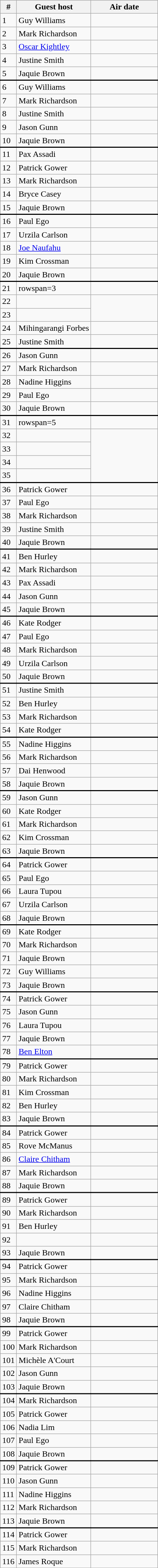<table class="wikitable plainrowheaders">
<tr>
<th scope="col"  width="20">#</th>
<th scope="col">Guest host</th>
<th scope="col"  width="120">Air date</th>
</tr>
<tr>
<td>1</td>
<td>Guy Williams</td>
<td></td>
</tr>
<tr>
<td>2</td>
<td>Mark Richardson</td>
<td></td>
</tr>
<tr>
<td>3</td>
<td><a href='#'>Oscar Kightley</a></td>
<td></td>
</tr>
<tr>
<td>4</td>
<td>Justine Smith</td>
<td></td>
</tr>
<tr style="border-bottom: 2px solid black">
<td>5</td>
<td>Jaquie Brown</td>
<td></td>
</tr>
<tr>
<td>6</td>
<td>Guy Williams</td>
<td></td>
</tr>
<tr>
<td>7</td>
<td>Mark Richardson</td>
<td></td>
</tr>
<tr>
<td>8</td>
<td>Justine Smith</td>
<td></td>
</tr>
<tr>
<td>9</td>
<td>Jason Gunn</td>
<td></td>
</tr>
<tr style="border-bottom: 2px solid black">
<td>10</td>
<td>Jaquie Brown</td>
<td></td>
</tr>
<tr>
<td>11</td>
<td>Pax Assadi</td>
<td></td>
</tr>
<tr>
<td>12</td>
<td>Patrick Gower</td>
<td></td>
</tr>
<tr>
<td>13</td>
<td>Mark Richardson</td>
<td></td>
</tr>
<tr>
<td>14</td>
<td>Bryce Casey</td>
<td></td>
</tr>
<tr style="border-bottom: 2px solid black">
<td>15</td>
<td>Jaquie Brown</td>
<td></td>
</tr>
<tr>
<td>16</td>
<td>Paul Ego</td>
<td></td>
</tr>
<tr>
<td>17</td>
<td>Urzila Carlson</td>
<td></td>
</tr>
<tr>
<td>18</td>
<td><a href='#'>Joe Naufahu</a></td>
<td></td>
</tr>
<tr>
<td>19</td>
<td>Kim Crossman</td>
<td></td>
</tr>
<tr style="border-bottom: 2px solid black">
<td>20</td>
<td>Jaquie Brown</td>
<td></td>
</tr>
<tr>
<td>21</td>
<td>rowspan=3 </td>
<td></td>
</tr>
<tr>
<td>22</td>
<td></td>
</tr>
<tr>
<td>23</td>
<td></td>
</tr>
<tr>
<td>24</td>
<td>Mihingarangi Forbes</td>
<td></td>
</tr>
<tr style="border-bottom: 2px solid black">
<td>25</td>
<td>Justine Smith</td>
<td></td>
</tr>
<tr>
<td>26</td>
<td>Jason Gunn</td>
<td></td>
</tr>
<tr>
<td>27</td>
<td>Mark Richardson</td>
<td></td>
</tr>
<tr>
<td>28</td>
<td>Nadine Higgins</td>
<td></td>
</tr>
<tr>
<td>29</td>
<td>Paul Ego</td>
<td></td>
</tr>
<tr style="border-bottom: 2px solid black">
<td>30</td>
<td>Jaquie Brown</td>
<td></td>
</tr>
<tr>
<td>31</td>
<td>rowspan=5 </td>
<td></td>
</tr>
<tr>
<td>32</td>
<td></td>
</tr>
<tr>
<td>33</td>
<td></td>
</tr>
<tr>
<td>34</td>
<td></td>
</tr>
<tr style="border-bottom: 2px solid black">
<td>35</td>
<td></td>
</tr>
<tr>
<td>36</td>
<td>Patrick Gower</td>
<td></td>
</tr>
<tr>
<td>37</td>
<td>Paul Ego</td>
<td></td>
</tr>
<tr>
<td>38</td>
<td>Mark Richardson</td>
<td></td>
</tr>
<tr>
<td>39</td>
<td>Justine Smith</td>
<td></td>
</tr>
<tr style="border-bottom: 2px solid black">
<td>40</td>
<td>Jaquie Brown</td>
<td></td>
</tr>
<tr>
<td>41</td>
<td>Ben Hurley</td>
<td></td>
</tr>
<tr>
<td>42</td>
<td>Mark Richardson</td>
<td></td>
</tr>
<tr>
<td>43</td>
<td>Pax Assadi</td>
<td></td>
</tr>
<tr>
<td>44</td>
<td>Jason Gunn</td>
<td></td>
</tr>
<tr style="border-bottom: 2px solid black">
<td>45</td>
<td>Jaquie Brown</td>
<td></td>
</tr>
<tr>
<td>46</td>
<td>Kate Rodger</td>
<td></td>
</tr>
<tr>
<td>47</td>
<td>Paul Ego</td>
<td></td>
</tr>
<tr>
<td>48</td>
<td>Mark Richardson</td>
<td></td>
</tr>
<tr>
<td>49</td>
<td>Urzila Carlson</td>
<td></td>
</tr>
<tr style="border-bottom: 2px solid black">
<td>50</td>
<td>Jaquie Brown</td>
<td></td>
</tr>
<tr>
<td>51</td>
<td>Justine Smith</td>
<td></td>
</tr>
<tr>
<td>52</td>
<td>Ben Hurley</td>
<td></td>
</tr>
<tr>
<td>53</td>
<td>Mark Richardson</td>
<td></td>
</tr>
<tr style="border-bottom: 2px solid black">
<td>54</td>
<td>Kate Rodger</td>
<td></td>
</tr>
<tr>
<td>55</td>
<td>Nadine Higgins</td>
<td></td>
</tr>
<tr>
<td>56</td>
<td>Mark Richardson</td>
<td></td>
</tr>
<tr>
<td>57</td>
<td>Dai Henwood</td>
<td></td>
</tr>
<tr style="border-bottom: 2px solid black">
<td>58</td>
<td>Jaquie Brown</td>
<td></td>
</tr>
<tr>
<td>59</td>
<td>Jason Gunn</td>
<td></td>
</tr>
<tr>
<td>60</td>
<td>Kate Rodger</td>
<td></td>
</tr>
<tr>
<td>61</td>
<td>Mark Richardson</td>
<td></td>
</tr>
<tr>
<td>62</td>
<td>Kim Crossman</td>
<td></td>
</tr>
<tr style="border-bottom: 2px solid black">
<td>63</td>
<td>Jaquie Brown</td>
<td></td>
</tr>
<tr>
<td>64</td>
<td>Patrick Gower</td>
<td></td>
</tr>
<tr>
<td>65</td>
<td>Paul Ego</td>
<td></td>
</tr>
<tr>
<td>66</td>
<td>Laura Tupou</td>
<td></td>
</tr>
<tr>
<td>67</td>
<td>Urzila Carlson</td>
<td></td>
</tr>
<tr style="border-bottom: 2px solid black">
<td>68</td>
<td>Jaquie Brown</td>
<td></td>
</tr>
<tr>
<td>69</td>
<td>Kate Rodger</td>
<td></td>
</tr>
<tr>
<td>70</td>
<td>Mark Richardson</td>
<td></td>
</tr>
<tr>
<td>71</td>
<td>Jaquie Brown</td>
<td></td>
</tr>
<tr>
<td>72</td>
<td>Guy Williams</td>
<td></td>
</tr>
<tr style="border-bottom: 2px solid black">
<td>73</td>
<td>Jaquie Brown</td>
<td></td>
</tr>
<tr>
<td>74</td>
<td>Patrick Gower</td>
<td></td>
</tr>
<tr>
<td>75</td>
<td>Jason Gunn</td>
<td></td>
</tr>
<tr>
<td>76</td>
<td>Laura Tupou</td>
<td></td>
</tr>
<tr>
<td>77</td>
<td>Jaquie Brown</td>
<td></td>
</tr>
<tr style="border-bottom: 2px solid black">
<td>78</td>
<td><a href='#'>Ben Elton</a></td>
<td></td>
</tr>
<tr>
<td>79</td>
<td>Patrick Gower</td>
<td></td>
</tr>
<tr>
<td>80</td>
<td>Mark Richardson</td>
<td></td>
</tr>
<tr>
<td>81</td>
<td>Kim Crossman</td>
<td></td>
</tr>
<tr>
<td>82</td>
<td>Ben Hurley</td>
<td></td>
</tr>
<tr style="border-bottom: 2px solid black">
<td>83</td>
<td>Jaquie Brown</td>
<td></td>
</tr>
<tr>
<td>84</td>
<td>Patrick Gower</td>
<td></td>
</tr>
<tr>
<td>85</td>
<td>Rove McManus</td>
<td></td>
</tr>
<tr>
<td>86</td>
<td><a href='#'>Claire Chitham</a></td>
<td></td>
</tr>
<tr>
<td>87</td>
<td>Mark Richardson</td>
<td></td>
</tr>
<tr style="border-bottom: 2px solid black">
<td>88</td>
<td>Jaquie Brown</td>
<td></td>
</tr>
<tr>
<td>89</td>
<td>Patrick Gower</td>
<td></td>
</tr>
<tr>
<td>90</td>
<td>Mark Richardson</td>
<td></td>
</tr>
<tr>
<td>91</td>
<td>Ben Hurley</td>
<td></td>
</tr>
<tr>
<td>92</td>
<td></td>
<td></td>
</tr>
<tr style="border-bottom: 2px solid black">
<td>93</td>
<td>Jaquie Brown</td>
<td></td>
</tr>
<tr>
<td>94</td>
<td>Patrick Gower</td>
<td></td>
</tr>
<tr>
<td>95</td>
<td>Mark Richardson</td>
<td></td>
</tr>
<tr>
<td>96</td>
<td>Nadine Higgins</td>
<td></td>
</tr>
<tr>
<td>97</td>
<td>Claire Chitham</td>
<td></td>
</tr>
<tr style="border-bottom: 2px solid black">
<td>98</td>
<td>Jaquie Brown</td>
<td></td>
</tr>
<tr>
<td>99</td>
<td>Patrick Gower</td>
<td></td>
</tr>
<tr>
<td>100</td>
<td>Mark Richardson</td>
<td></td>
</tr>
<tr>
<td>101</td>
<td>Michèle A'Court</td>
<td></td>
</tr>
<tr>
<td>102</td>
<td>Jason Gunn</td>
<td></td>
</tr>
<tr style="border-bottom: 2px solid black">
<td>103</td>
<td>Jaquie Brown</td>
<td></td>
</tr>
<tr>
<td>104</td>
<td>Mark Richardson</td>
<td></td>
</tr>
<tr>
<td>105</td>
<td>Patrick Gower</td>
<td></td>
</tr>
<tr>
<td>106</td>
<td>Nadia Lim</td>
<td></td>
</tr>
<tr>
<td>107</td>
<td>Paul Ego</td>
<td></td>
</tr>
<tr style="border-bottom: 2px solid black">
<td>108</td>
<td>Jaquie Brown</td>
<td></td>
</tr>
<tr>
<td>109</td>
<td>Patrick Gower</td>
<td></td>
</tr>
<tr>
<td>110</td>
<td>Jason Gunn</td>
<td></td>
</tr>
<tr>
<td>111</td>
<td>Nadine Higgins</td>
<td></td>
</tr>
<tr>
<td>112</td>
<td>Mark Richardson</td>
<td></td>
</tr>
<tr style="border-bottom: 2px solid black">
<td>113</td>
<td>Jaquie Brown</td>
<td></td>
</tr>
<tr>
<td>114</td>
<td>Patrick Gower</td>
<td></td>
</tr>
<tr>
<td>115</td>
<td>Mark Richardson</td>
<td></td>
</tr>
<tr>
<td>116</td>
<td>James Roque</td>
<td></td>
</tr>
<tr>
</tr>
</table>
